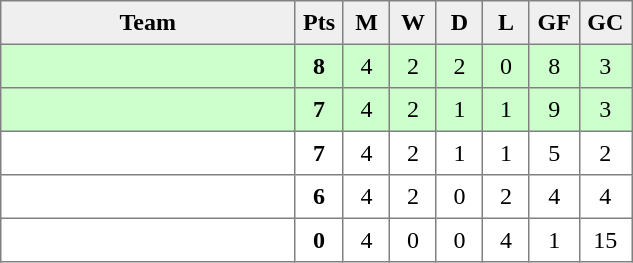<table style=border-collapse:collapse border=1 cellspacing=0 cellpadding=5>
<tr align=center bgcolor=#efefef>
<th width=185>Team</th>
<th width=20>Pts</th>
<th width=20>M</th>
<th width=20>W</th>
<th width=20>D</th>
<th width=20>L</th>
<th width=20>GF</th>
<th width=20>GC</th>
</tr>
<tr align=center bgcolor=#ccffcc>
<td style="text-align:left;"></td>
<td><strong>8</strong></td>
<td>4</td>
<td>2</td>
<td>2</td>
<td>0</td>
<td>8</td>
<td>3</td>
</tr>
<tr align=center bgcolor=#ccffcc>
<td style="text-align:left;"></td>
<td><strong>7</strong></td>
<td>4</td>
<td>2</td>
<td>1</td>
<td>1</td>
<td>9</td>
<td>3</td>
</tr>
<tr align=center>
<td style="text-align:left;"></td>
<td><strong>7</strong></td>
<td>4</td>
<td>2</td>
<td>1</td>
<td>1</td>
<td>5</td>
<td>2</td>
</tr>
<tr align=center>
<td style="text-align:left;"></td>
<td><strong>6</strong></td>
<td>4</td>
<td>2</td>
<td>0</td>
<td>2</td>
<td>4</td>
<td>4</td>
</tr>
<tr align=center>
<td style="text-align:left;"></td>
<td><strong>0</strong></td>
<td>4</td>
<td>0</td>
<td>0</td>
<td>4</td>
<td>1</td>
<td>15</td>
</tr>
</table>
